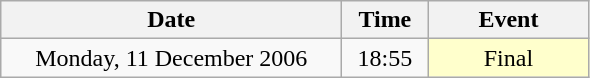<table class = "wikitable" style="text-align:center;">
<tr>
<th width=220>Date</th>
<th width=50>Time</th>
<th width=100>Event</th>
</tr>
<tr>
<td>Monday, 11 December 2006</td>
<td>18:55</td>
<td bgcolor=ffffcc>Final</td>
</tr>
</table>
